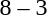<table style="text-align:center">
<tr>
<th width=200></th>
<th width=100></th>
<th width=200></th>
</tr>
<tr>
<td align=right><strong></strong></td>
<td>8 – 3</td>
<td align=left></td>
</tr>
</table>
